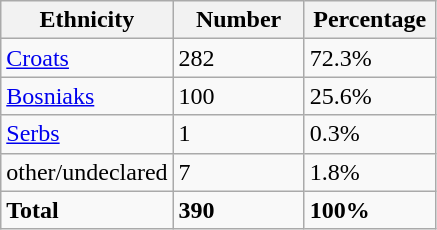<table class="wikitable">
<tr>
<th width="100px">Ethnicity</th>
<th width="80px">Number</th>
<th width="80px">Percentage</th>
</tr>
<tr>
<td><a href='#'>Croats</a></td>
<td>282</td>
<td>72.3%</td>
</tr>
<tr>
<td><a href='#'>Bosniaks</a></td>
<td>100</td>
<td>25.6%</td>
</tr>
<tr>
<td><a href='#'>Serbs</a></td>
<td>1</td>
<td>0.3%</td>
</tr>
<tr>
<td>other/undeclared</td>
<td>7</td>
<td>1.8%</td>
</tr>
<tr>
<td><strong>Total</strong></td>
<td><strong>390</strong></td>
<td><strong>100%</strong></td>
</tr>
</table>
